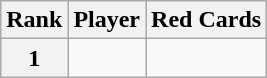<table class="wikitable sortable" style="text-align:center">
<tr>
<th>Rank</th>
<th>Player</th>
<th> Red Cards</th>
</tr>
<tr>
<th>1</th>
<td align="left"></td>
<td></td>
</tr>
</table>
